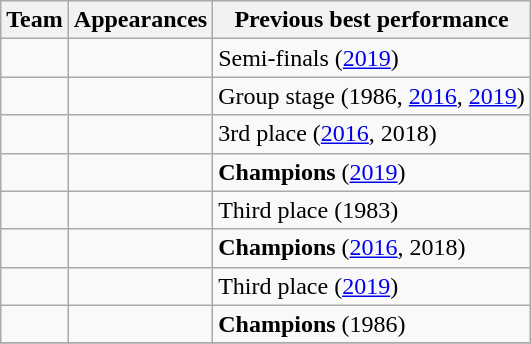<table class="wikitable sortable" style="text-align: left;">
<tr>
<th>Team</th>
<th>Appearances</th>
<th>Previous best performance</th>
</tr>
<tr>
<td></td>
<td></td>
<td>Semi-finals (<a href='#'>2019</a>)</td>
</tr>
<tr>
<td></td>
<td></td>
<td>Group stage (1986, <a href='#'>2016</a>, <a href='#'>2019</a>)</td>
</tr>
<tr>
<td></td>
<td></td>
<td>3rd place (<a href='#'>2016</a>, 2018)</td>
</tr>
<tr>
<td></td>
<td></td>
<td><strong>Champions</strong> (<a href='#'>2019</a>)</td>
</tr>
<tr>
<td></td>
<td></td>
<td>Third place (1983)</td>
</tr>
<tr>
<td></td>
<td></td>
<td><strong>Champions</strong> (<a href='#'>2016</a>, 2018)</td>
</tr>
<tr>
<td></td>
<td></td>
<td>Third place (<a href='#'>2019</a>)</td>
</tr>
<tr>
<td></td>
<td></td>
<td><strong>Champions</strong> (1986)</td>
</tr>
<tr>
</tr>
</table>
